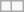<table class="wikitable">
<tr>
<td></td>
<td></td>
</tr>
</table>
